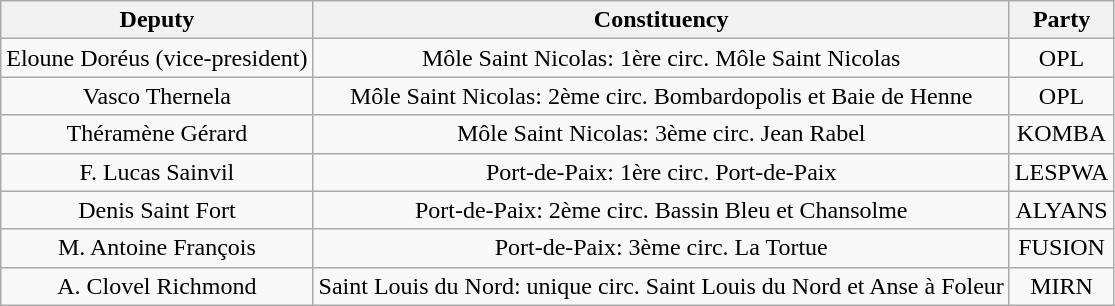<table class="wikitable" style="text-align:center;">
<tr>
<th>Deputy</th>
<th>Constituency</th>
<th>Party</th>
</tr>
<tr>
<td>Eloune Doréus (vice-president)</td>
<td>Môle Saint Nicolas: 1ère circ. Môle Saint Nicolas</td>
<td>OPL</td>
</tr>
<tr>
<td>Vasco Thernela</td>
<td>Môle Saint Nicolas: 2ème circ. Bombardopolis et Baie de Henne</td>
<td>OPL</td>
</tr>
<tr>
<td>Théramène Gérard</td>
<td>Môle Saint Nicolas: 3ème circ. Jean Rabel</td>
<td>KOMBA</td>
</tr>
<tr>
<td>F. Lucas Sainvil</td>
<td>Port-de-Paix: 1ère circ. Port-de-Paix</td>
<td>LESPWA</td>
</tr>
<tr>
<td>Denis Saint Fort</td>
<td>Port-de-Paix: 2ème circ. Bassin Bleu et Chansolme</td>
<td>ALYANS</td>
</tr>
<tr>
<td>M. Antoine François</td>
<td>Port-de-Paix: 3ème circ. La Tortue</td>
<td>FUSION</td>
</tr>
<tr>
<td>A. Clovel Richmond</td>
<td>Saint Louis du Nord: unique circ. Saint Louis du Nord et Anse à Foleur</td>
<td>MIRN</td>
</tr>
</table>
